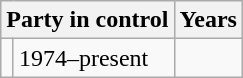<table class="wikitable">
<tr>
<th colspan=2>Party in control</th>
<th>Years</th>
</tr>
<tr>
<td></td>
<td>1974–present</td>
</tr>
</table>
